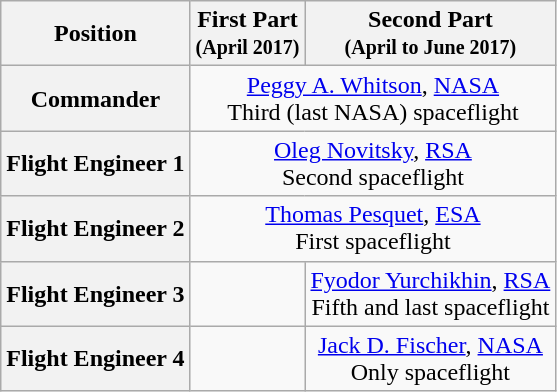<table class="wikitable">
<tr>
<th>Position</th>
<th>First Part<br><small>(April 2017)</small></th>
<th>Second Part<br><small>(April to June 2017)</small></th>
</tr>
<tr>
<th>Commander</th>
<td colspan=2 align=center> <a href='#'>Peggy A. Whitson</a>, <a href='#'>NASA</a><br>Third (last NASA) spaceflight</td>
</tr>
<tr>
<th>Flight Engineer 1</th>
<td colspan=2 align=center> <a href='#'>Oleg Novitsky</a>, <a href='#'>RSA</a><br>Second spaceflight</td>
</tr>
<tr>
<th>Flight Engineer 2</th>
<td colspan=2 align=center> <a href='#'>Thomas Pesquet</a>, <a href='#'>ESA</a><br>First spaceflight</td>
</tr>
<tr>
<th>Flight Engineer 3</th>
<td></td>
<td align=center> <a href='#'>Fyodor Yurchikhin</a>, <a href='#'>RSA</a><br>Fifth and last spaceflight</td>
</tr>
<tr>
<th>Flight Engineer 4</th>
<td></td>
<td align=center> <a href='#'>Jack D. Fischer</a>, <a href='#'>NASA</a><br>Only spaceflight</td>
</tr>
</table>
